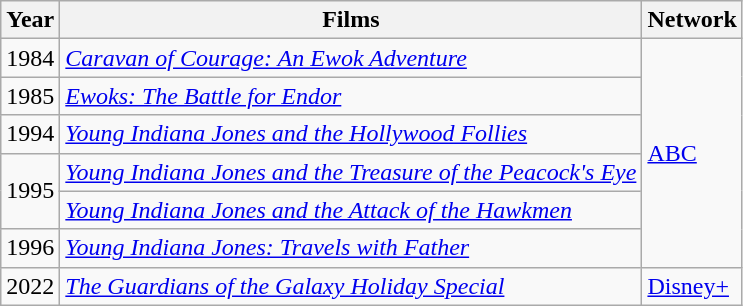<table class="wikitable sortable">
<tr>
<th>Year</th>
<th>Films</th>
<th>Network</th>
</tr>
<tr>
<td>1984</td>
<td><em><a href='#'>Caravan of Courage: An Ewok Adventure</a></em></td>
<td rowspan="6"><a href='#'>ABC</a></td>
</tr>
<tr>
<td>1985</td>
<td><em><a href='#'>Ewoks: The Battle for Endor</a></em></td>
</tr>
<tr>
<td>1994</td>
<td><em><a href='#'>Young Indiana Jones and the Hollywood Follies</a></em></td>
</tr>
<tr>
<td rowspan="2">1995</td>
<td><em><a href='#'>Young Indiana Jones and the Treasure of the Peacock's Eye</a></em></td>
</tr>
<tr>
<td><em><a href='#'>Young Indiana Jones and the Attack of the Hawkmen</a></em></td>
</tr>
<tr>
<td>1996</td>
<td><em><a href='#'>Young Indiana Jones: Travels with Father</a></em></td>
</tr>
<tr>
<td>2022</td>
<td><em><a href='#'>The Guardians of the Galaxy Holiday Special</a></em></td>
<td><a href='#'>Disney+</a></td>
</tr>
</table>
